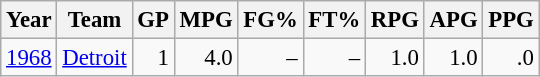<table class="wikitable sortable" style="font-size:95%; text-align:right;">
<tr>
<th>Year</th>
<th>Team</th>
<th>GP</th>
<th>MPG</th>
<th>FG%</th>
<th>FT%</th>
<th>RPG</th>
<th>APG</th>
<th>PPG</th>
</tr>
<tr>
<td style="text-align:left;"><a href='#'>1968</a></td>
<td style="text-align:left;"><a href='#'>Detroit</a></td>
<td>1</td>
<td>4.0</td>
<td>–</td>
<td>–</td>
<td>1.0</td>
<td>1.0</td>
<td>.0</td>
</tr>
</table>
